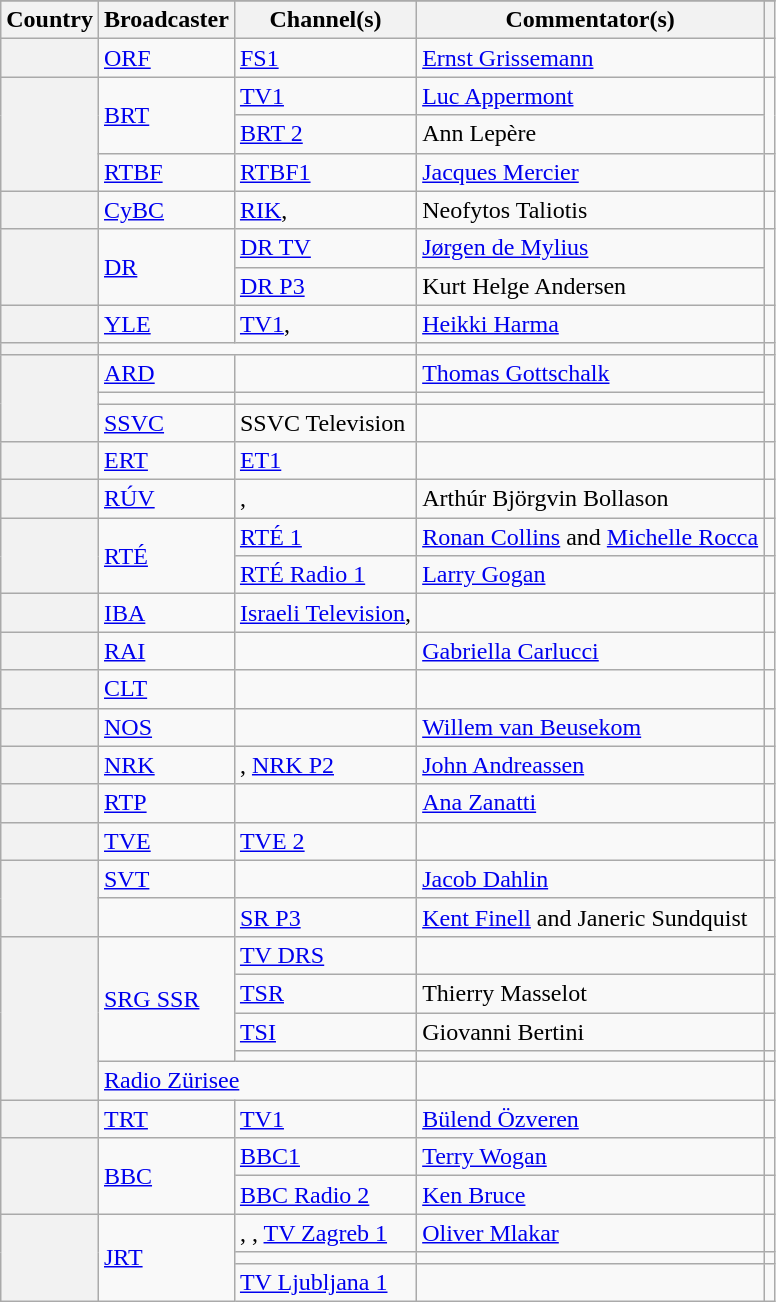<table class="wikitable plainrowheaders sticky-header">
<tr>
</tr>
<tr>
<th scope="col">Country</th>
<th scope="col">Broadcaster</th>
<th scope="col">Channel(s)</th>
<th scope="col">Commentator(s)</th>
<th scope="col"></th>
</tr>
<tr>
<th scope="row"></th>
<td><a href='#'>ORF</a></td>
<td><a href='#'>FS1</a></td>
<td><a href='#'>Ernst Grissemann</a></td>
<td style="text-align:center"></td>
</tr>
<tr>
<th scope="rowgroup" rowspan="3"></th>
<td rowspan="2"><a href='#'>BRT</a></td>
<td><a href='#'>TV1</a></td>
<td><a href='#'>Luc Appermont</a></td>
<td rowspan="2" style="text-align:center"></td>
</tr>
<tr>
<td><a href='#'>BRT 2</a></td>
<td>Ann Lepère</td>
</tr>
<tr>
<td><a href='#'>RTBF</a></td>
<td><a href='#'>RTBF1</a></td>
<td><a href='#'>Jacques Mercier</a></td>
<td style="text-align:center"></td>
</tr>
<tr>
<th scope="row"></th>
<td><a href='#'>CyBC</a></td>
<td><a href='#'>RIK</a>, </td>
<td>Neofytos Taliotis</td>
<td style="text-align:center"></td>
</tr>
<tr>
<th scope="rowgroup" rowspan="2"></th>
<td rowspan="2"><a href='#'>DR</a></td>
<td><a href='#'>DR TV</a></td>
<td><a href='#'>Jørgen de Mylius</a></td>
<td rowspan="2" style="text-align:center"></td>
</tr>
<tr>
<td><a href='#'>DR P3</a></td>
<td>Kurt Helge Andersen</td>
</tr>
<tr>
<th scope="row"></th>
<td><a href='#'>YLE</a></td>
<td><a href='#'>TV1</a>, </td>
<td><a href='#'>Heikki Harma</a></td>
<td style="text-align:center"></td>
</tr>
<tr>
<th scope="row"></th>
<td colspan="2"></td>
<td></td>
<td style="text-align:center"></td>
</tr>
<tr>
<th scope="row" rowspan="3"></th>
<td><a href='#'>ARD</a></td>
<td></td>
<td><a href='#'>Thomas Gottschalk</a></td>
<td rowspan="2" style="text-align:center"></td>
</tr>
<tr>
<td></td>
<td></td>
<td></td>
</tr>
<tr>
<td><a href='#'>SSVC</a></td>
<td>SSVC Television</td>
<td></td>
<td style="text-align:center"></td>
</tr>
<tr>
<th scope="row"></th>
<td><a href='#'>ERT</a></td>
<td><a href='#'>ET1</a></td>
<td></td>
<td style="text-align:center"></td>
</tr>
<tr>
<th scope="row"></th>
<td><a href='#'>RÚV</a></td>
<td>, </td>
<td>Arthúr Björgvin Bollason</td>
<td style="text-align:center"></td>
</tr>
<tr>
<th scope="rowgroup" rowspan="2"></th>
<td rowspan="2"><a href='#'>RTÉ</a></td>
<td><a href='#'>RTÉ 1</a></td>
<td><a href='#'>Ronan Collins</a> and <a href='#'>Michelle Rocca</a></td>
<td style="text-align:center"></td>
</tr>
<tr>
<td><a href='#'>RTÉ Radio 1</a></td>
<td><a href='#'>Larry Gogan</a></td>
<td style="text-align:center"></td>
</tr>
<tr>
<th scope="row"></th>
<td><a href='#'>IBA</a></td>
<td><a href='#'>Israeli Television</a>, </td>
<td></td>
<td style="text-align:center"></td>
</tr>
<tr>
<th scope="row"></th>
<td><a href='#'>RAI</a></td>
<td></td>
<td><a href='#'>Gabriella Carlucci</a></td>
<td style="text-align:center"></td>
</tr>
<tr>
<th scope="row"></th>
<td><a href='#'>CLT</a></td>
<td></td>
<td></td>
<td style="text-align:center"></td>
</tr>
<tr>
<th scope="row"></th>
<td><a href='#'>NOS</a></td>
<td></td>
<td><a href='#'>Willem van Beusekom</a></td>
<td style="text-align:center"></td>
</tr>
<tr>
<th scope="row"></th>
<td><a href='#'>NRK</a></td>
<td>, <a href='#'>NRK P2</a></td>
<td><a href='#'>John Andreassen</a></td>
<td style="text-align:center"></td>
</tr>
<tr>
<th scope="row"></th>
<td><a href='#'>RTP</a></td>
<td></td>
<td><a href='#'>Ana Zanatti</a></td>
<td style="text-align:center"></td>
</tr>
<tr>
<th scope="row"></th>
<td><a href='#'>TVE</a></td>
<td><a href='#'>TVE 2</a></td>
<td></td>
<td style="text-align:center"></td>
</tr>
<tr>
<th scope="rowgroup" rowspan="2"></th>
<td><a href='#'>SVT</a></td>
<td></td>
<td><a href='#'>Jacob Dahlin</a></td>
<td style="text-align:center"></td>
</tr>
<tr>
<td></td>
<td><a href='#'>SR P3</a></td>
<td><a href='#'>Kent Finell</a> and Janeric Sundquist</td>
<td style="text-align:center"></td>
</tr>
<tr>
<th scope="rowgroup" rowspan="5"></th>
<td rowspan="4"><a href='#'>SRG SSR</a></td>
<td><a href='#'>TV DRS</a></td>
<td></td>
<td style="text-align:center"></td>
</tr>
<tr>
<td><a href='#'>TSR</a></td>
<td>Thierry Masselot</td>
<td style="text-align:center"></td>
</tr>
<tr>
<td><a href='#'>TSI</a></td>
<td>Giovanni Bertini</td>
<td style="text-align:center"></td>
</tr>
<tr>
<td></td>
<td></td>
<td style="text-align:center"></td>
</tr>
<tr>
<td colspan="2"><a href='#'>Radio Zürisee</a></td>
<td></td>
<td style="text-align:center"></td>
</tr>
<tr>
<th scope="row"></th>
<td><a href='#'>TRT</a></td>
<td><a href='#'>TV1</a></td>
<td><a href='#'>Bülend Özveren</a></td>
<td style="text-align:center"></td>
</tr>
<tr>
<th scope="rowgroup" rowspan="2"></th>
<td rowspan="2"><a href='#'>BBC</a></td>
<td><a href='#'>BBC1</a></td>
<td><a href='#'>Terry Wogan</a></td>
<td style="text-align:center"></td>
</tr>
<tr>
<td><a href='#'>BBC Radio 2</a></td>
<td><a href='#'>Ken Bruce</a></td>
<td style="text-align:center"></td>
</tr>
<tr>
<th scope="rowgroup" rowspan="3"></th>
<td rowspan="3"><a href='#'>JRT</a></td>
<td>, , <a href='#'>TV Zagreb 1</a></td>
<td><a href='#'>Oliver Mlakar</a></td>
<td style="text-align:center"></td>
</tr>
<tr>
<td></td>
<td></td>
<td style="text-align:center"></td>
</tr>
<tr>
<td><a href='#'>TV Ljubljana 1</a></td>
<td></td>
<td style="text-align:center"></td>
</tr>
</table>
